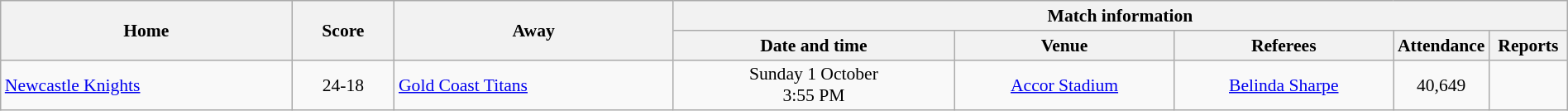<table class="wikitable" width="100%" style="border-collapse:collapse; font-size:90%; text-align:center;">
<tr>
<th rowspan="2">Home</th>
<th rowspan="2" text-align:center;>Score</th>
<th rowspan="2">Away</th>
<th colspan="6">Match information</th>
</tr>
<tr>
<th width="18%">Date and time</th>
<th width="14%">Venue</th>
<th width="14%">Referees</th>
<th width="5%">Attendance</th>
<th width="5%">Reports</th>
</tr>
<tr>
<td align="left"> <a href='#'>Newcastle Knights</a></td>
<td>24-18</td>
<td align="left"> <a href='#'>Gold Coast Titans</a></td>
<td>Sunday 1 October<br>3:55 PM</td>
<td><a href='#'>Accor Stadium</a></td>
<td><a href='#'>Belinda Sharpe</a></td>
<td>40,649</td>
<td></td>
</tr>
</table>
